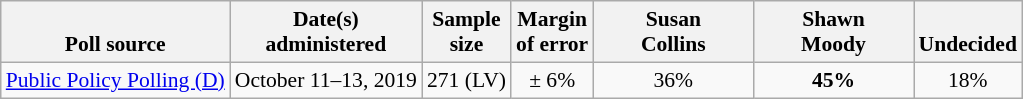<table class="wikitable" style="font-size:90%;text-align:center;">
<tr valign=bottom>
<th>Poll source</th>
<th>Date(s)<br>administered</th>
<th>Sample<br>size</th>
<th>Margin<br>of error</th>
<th style="width:100px;">Susan<br>Collins</th>
<th style="width:100px;">Shawn<br>Moody</th>
<th>Undecided</th>
</tr>
<tr>
<td><a href='#'>Public Policy Polling (D)</a></td>
<td>October 11–13, 2019</td>
<td>271 (LV)</td>
<td>± 6%</td>
<td>36%</td>
<td><strong>45%</strong></td>
<td>18%</td>
</tr>
</table>
